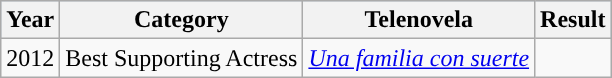<table class="wikitable">
<tr style="background:#b0c4de;">
<th>Year</th>
<th>Category</th>
<th>Telenovela</th>
<th>Result</th>
</tr>
<tr>
<td>2012</td>
<td>Best Supporting Actress</td>
<td><em><a href='#'>Una familia con suerte</a></em></td>
<td></td>
</tr>
</table>
